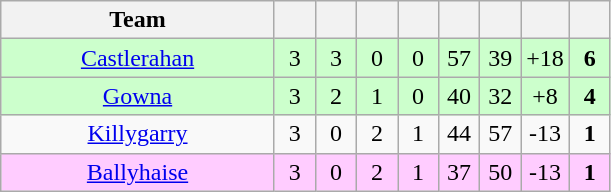<table class="wikitable" style="text-align:center">
<tr>
<th style="width:175px;">Team</th>
<th width="20"></th>
<th width="20"></th>
<th width="20"></th>
<th width="20"></th>
<th width="20"></th>
<th width="20"></th>
<th width="20"></th>
<th width="20"></th>
</tr>
<tr style="background:#cfc;">
<td><a href='#'>Castlerahan</a></td>
<td>3</td>
<td>3</td>
<td>0</td>
<td>0</td>
<td>57</td>
<td>39</td>
<td>+18</td>
<td><strong>6</strong></td>
</tr>
<tr style="background:#cfc;">
<td><a href='#'>Gowna</a></td>
<td>3</td>
<td>2</td>
<td>1</td>
<td>0</td>
<td>40</td>
<td>32</td>
<td>+8</td>
<td><strong>4</strong></td>
</tr>
<tr>
<td><a href='#'>Killygarry</a></td>
<td>3</td>
<td>0</td>
<td>2</td>
<td>1</td>
<td>44</td>
<td>57</td>
<td>-13</td>
<td><strong>1</strong></td>
</tr>
<tr style="background:#fcf;">
<td><a href='#'>Ballyhaise</a></td>
<td>3</td>
<td>0</td>
<td>2</td>
<td>1</td>
<td>37</td>
<td>50</td>
<td>-13</td>
<td><strong>1</strong></td>
</tr>
</table>
